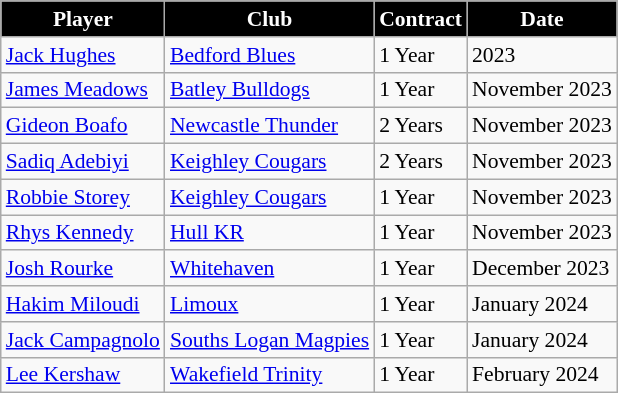<table class="wikitable" style="text-align:left;font-size:90%">
<tr>
<th style="background:black;color:#FFFFFF">Player</th>
<th style="background:black;color:#FFFFFF">Club</th>
<th style="background:black;color:#FFFFFF">Contract</th>
<th style="background:black;color:#FFFFFF">Date</th>
</tr>
<tr>
<td> <a href='#'>Jack Hughes</a></td>
<td> <a href='#'>Bedford Blues</a></td>
<td>1 Year</td>
<td>2023</td>
</tr>
<tr>
<td> <a href='#'>James Meadows</a></td>
<td> <a href='#'>Batley Bulldogs</a></td>
<td>1 Year</td>
<td>November 2023</td>
</tr>
<tr>
<td> <a href='#'>Gideon Boafo</a></td>
<td> <a href='#'>Newcastle Thunder</a></td>
<td>2 Years</td>
<td>November 2023</td>
</tr>
<tr>
<td> <a href='#'>Sadiq Adebiyi</a></td>
<td> <a href='#'>Keighley Cougars</a></td>
<td>2 Years</td>
<td>November 2023</td>
</tr>
<tr>
<td> <a href='#'>Robbie Storey</a></td>
<td> <a href='#'>Keighley Cougars</a></td>
<td>1 Year</td>
<td>November 2023</td>
</tr>
<tr>
<td> <a href='#'>Rhys Kennedy</a></td>
<td> <a href='#'>Hull KR</a></td>
<td>1 Year</td>
<td>November 2023</td>
</tr>
<tr>
<td> <a href='#'>Josh Rourke</a></td>
<td> <a href='#'>Whitehaven</a></td>
<td>1 Year</td>
<td>December 2023</td>
</tr>
<tr>
<td> <a href='#'>Hakim Miloudi</a></td>
<td> <a href='#'>Limoux</a></td>
<td>1 Year</td>
<td>January 2024</td>
</tr>
<tr>
<td> <a href='#'>Jack Campagnolo</a></td>
<td> <a href='#'>Souths Logan Magpies</a></td>
<td>1 Year</td>
<td>January 2024</td>
</tr>
<tr>
<td> <a href='#'>Lee Kershaw</a></td>
<td> <a href='#'>Wakefield Trinity</a></td>
<td>1 Year</td>
<td>February 2024 </td>
</tr>
</table>
